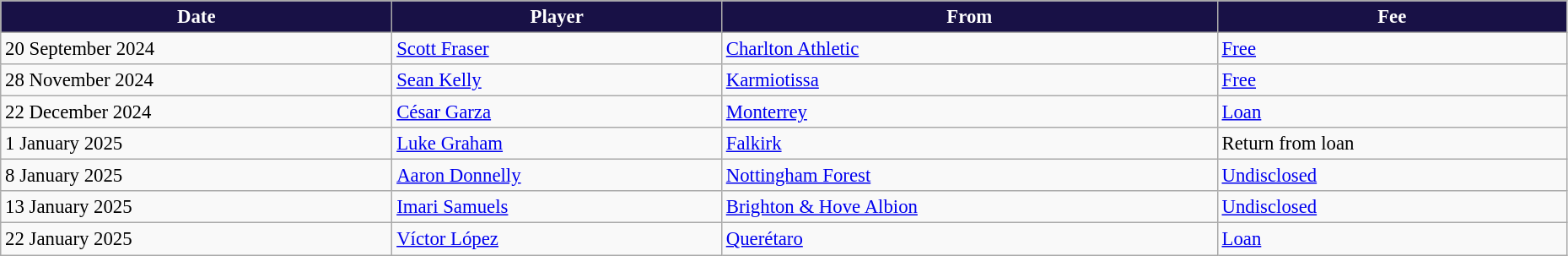<table class="wikitable" style="text-align:left; font-size:95%;width:98%;">
<tr>
<th style="background:#181146; color:white;">Date</th>
<th style="background:#181146; color:white;">Player</th>
<th style="background:#181146; color:white;">From</th>
<th style="background:#181146; color:white;">Fee</th>
</tr>
<tr>
<td>20 September 2024</td>
<td> <a href='#'>Scott Fraser</a></td>
<td> <a href='#'>Charlton Athletic</a></td>
<td><a href='#'>Free</a></td>
</tr>
<tr>
<td>28 November 2024</td>
<td> <a href='#'>Sean Kelly</a></td>
<td> <a href='#'>Karmiotissa</a></td>
<td><a href='#'>Free</a></td>
</tr>
<tr>
<td>22 December 2024</td>
<td> <a href='#'>César Garza</a></td>
<td> <a href='#'>Monterrey</a></td>
<td><a href='#'>Loan</a></td>
</tr>
<tr>
<td>1 January 2025</td>
<td> <a href='#'>Luke Graham</a></td>
<td> <a href='#'>Falkirk</a></td>
<td>Return from loan</td>
</tr>
<tr>
<td>8 January 2025</td>
<td> <a href='#'>Aaron Donnelly</a></td>
<td> <a href='#'>Nottingham Forest</a></td>
<td><a href='#'>Undisclosed</a></td>
</tr>
<tr>
<td>13 January 2025</td>
<td> <a href='#'>Imari Samuels</a></td>
<td> <a href='#'>Brighton & Hove Albion</a></td>
<td><a href='#'>Undisclosed</a></td>
</tr>
<tr>
<td>22 January 2025</td>
<td> <a href='#'>Víctor López</a></td>
<td> <a href='#'>Querétaro</a></td>
<td><a href='#'>Loan</a></td>
</tr>
</table>
